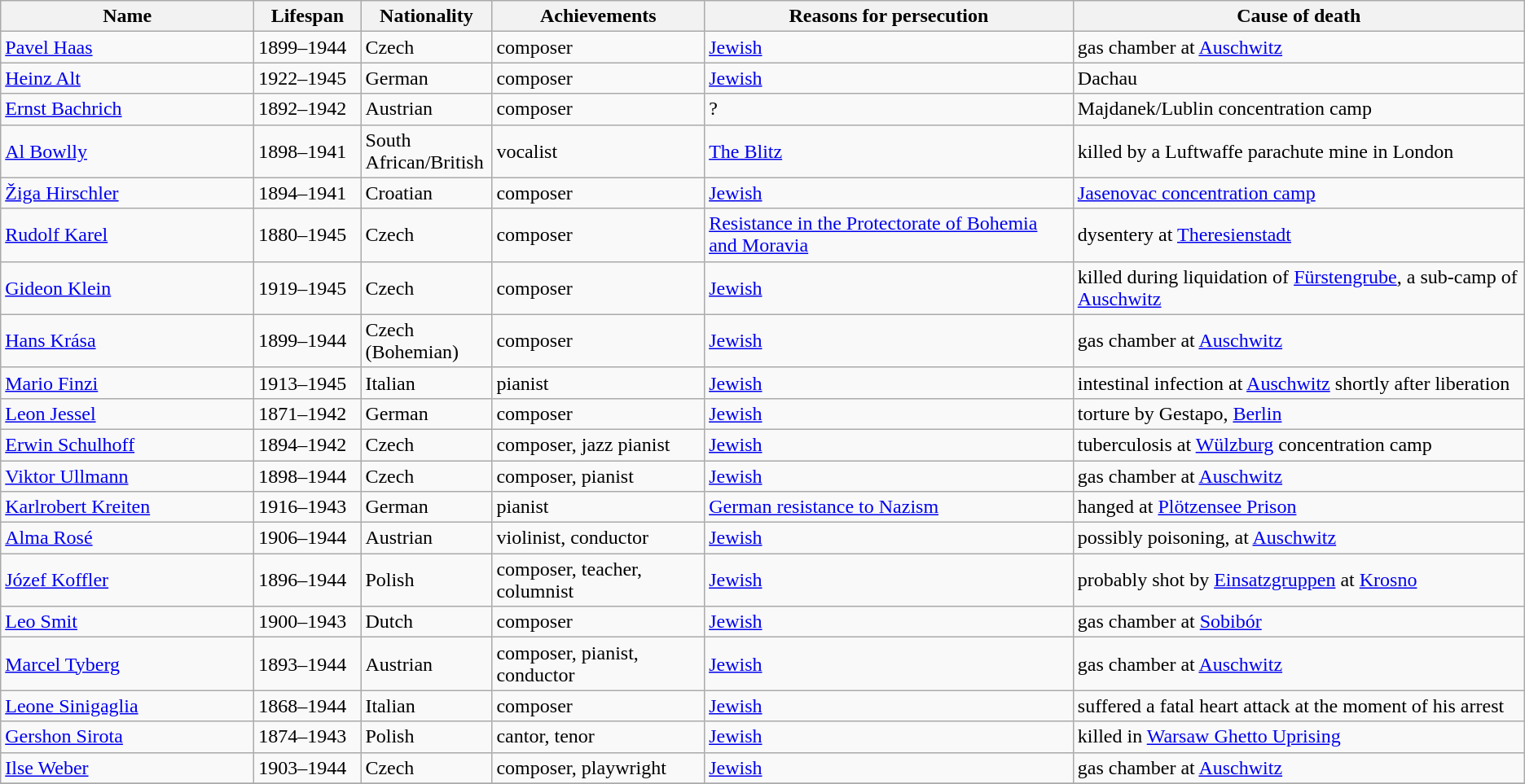<table class="wikitable sortable">
<tr align=left>
<th width=200>Name</th>
<th width=80>Lifespan</th>
<th width=100>Nationality</th>
<th>Achievements</th>
<th>Reasons for persecution</th>
<th>Cause of death</th>
</tr>
<tr>
<td><a href='#'>Pavel Haas</a></td>
<td>1899–1944</td>
<td>Czech</td>
<td>composer</td>
<td><a href='#'>Jewish</a></td>
<td>gas chamber at <a href='#'>Auschwitz</a></td>
</tr>
<tr>
<td><a href='#'>Heinz Alt</a></td>
<td>1922–1945</td>
<td>German</td>
<td>composer</td>
<td><a href='#'>Jewish</a></td>
<td>Dachau</td>
</tr>
<tr>
<td><a href='#'>Ernst Bachrich</a></td>
<td>1892–1942</td>
<td>Austrian</td>
<td>composer</td>
<td>?</td>
<td>Majdanek/Lublin concentration camp</td>
</tr>
<tr>
<td><a href='#'>Al Bowlly</a></td>
<td>1898–1941</td>
<td>South African/British</td>
<td>vocalist</td>
<td><a href='#'>The Blitz</a></td>
<td>killed by a Luftwaffe parachute mine in London</td>
</tr>
<tr>
<td><a href='#'>Žiga Hirschler</a></td>
<td>1894–1941</td>
<td>Croatian</td>
<td>composer</td>
<td><a href='#'>Jewish</a></td>
<td><a href='#'>Jasenovac concentration camp</a></td>
</tr>
<tr>
<td><a href='#'>Rudolf Karel</a></td>
<td>1880–1945</td>
<td>Czech</td>
<td>composer</td>
<td><a href='#'>Resistance in the Protectorate of Bohemia and Moravia</a></td>
<td>dysentery at <a href='#'>Theresienstadt</a></td>
</tr>
<tr>
<td><a href='#'>Gideon Klein</a></td>
<td>1919–1945</td>
<td>Czech</td>
<td>composer</td>
<td><a href='#'>Jewish</a></td>
<td>killed during liquidation of <a href='#'>Fürstengrube</a>, a sub-camp of <a href='#'>Auschwitz</a></td>
</tr>
<tr>
<td><a href='#'>Hans Krása</a></td>
<td>1899–1944</td>
<td>Czech (Bohemian)</td>
<td>composer</td>
<td><a href='#'>Jewish</a></td>
<td>gas chamber at <a href='#'>Auschwitz</a></td>
</tr>
<tr>
<td><a href='#'>Mario Finzi</a></td>
<td>1913–1945</td>
<td>Italian</td>
<td>pianist</td>
<td><a href='#'>Jewish</a></td>
<td>intestinal infection at <a href='#'>Auschwitz</a> shortly after liberation</td>
</tr>
<tr>
<td><a href='#'>Leon Jessel</a></td>
<td>1871–1942</td>
<td>German</td>
<td>composer</td>
<td><a href='#'>Jewish</a></td>
<td>torture by Gestapo, <a href='#'>Berlin</a></td>
</tr>
<tr>
<td><a href='#'>Erwin Schulhoff</a></td>
<td>1894–1942</td>
<td>Czech</td>
<td>composer, jazz pianist</td>
<td><a href='#'>Jewish</a></td>
<td>tuberculosis at <a href='#'>Wülzburg</a> concentration camp</td>
</tr>
<tr>
<td><a href='#'>Viktor Ullmann</a></td>
<td>1898–1944</td>
<td>Czech</td>
<td>composer, pianist</td>
<td><a href='#'>Jewish</a></td>
<td>gas chamber at <a href='#'>Auschwitz</a></td>
</tr>
<tr>
<td><a href='#'>Karlrobert Kreiten</a></td>
<td>1916–1943</td>
<td>German</td>
<td>pianist</td>
<td><a href='#'>German resistance to Nazism</a></td>
<td>hanged at <a href='#'>Plötzensee Prison</a></td>
</tr>
<tr>
<td><a href='#'>Alma Rosé</a></td>
<td>1906–1944</td>
<td>Austrian</td>
<td>violinist, conductor</td>
<td><a href='#'>Jewish</a></td>
<td>possibly poisoning, at <a href='#'>Auschwitz</a></td>
</tr>
<tr>
<td><a href='#'>Józef Koffler</a></td>
<td>1896–1944</td>
<td>Polish</td>
<td>composer, teacher, columnist</td>
<td><a href='#'>Jewish</a></td>
<td>probably shot by <a href='#'>Einsatzgruppen</a> at <a href='#'>Krosno</a></td>
</tr>
<tr>
<td><a href='#'>Leo Smit</a></td>
<td>1900–1943</td>
<td>Dutch</td>
<td>composer</td>
<td><a href='#'>Jewish</a></td>
<td>gas chamber at <a href='#'>Sobibór</a></td>
</tr>
<tr>
<td><a href='#'>Marcel Tyberg</a></td>
<td>1893–1944</td>
<td>Austrian</td>
<td>composer, pianist, conductor</td>
<td><a href='#'>Jewish</a></td>
<td>gas chamber at <a href='#'>Auschwitz</a></td>
</tr>
<tr>
<td><a href='#'>Leone Sinigaglia</a></td>
<td>1868–1944</td>
<td>Italian</td>
<td>composer</td>
<td><a href='#'>Jewish</a></td>
<td>suffered a fatal heart attack at the moment of his arrest</td>
</tr>
<tr>
<td><a href='#'>Gershon Sirota</a></td>
<td>1874–1943</td>
<td>Polish</td>
<td>cantor, tenor</td>
<td><a href='#'>Jewish</a></td>
<td>killed in <a href='#'>Warsaw Ghetto Uprising</a></td>
</tr>
<tr>
<td><a href='#'>Ilse Weber</a></td>
<td>1903–1944</td>
<td>Czech</td>
<td>composer, playwright</td>
<td><a href='#'>Jewish</a></td>
<td>gas chamber at <a href='#'>Auschwitz</a></td>
</tr>
<tr>
</tr>
</table>
